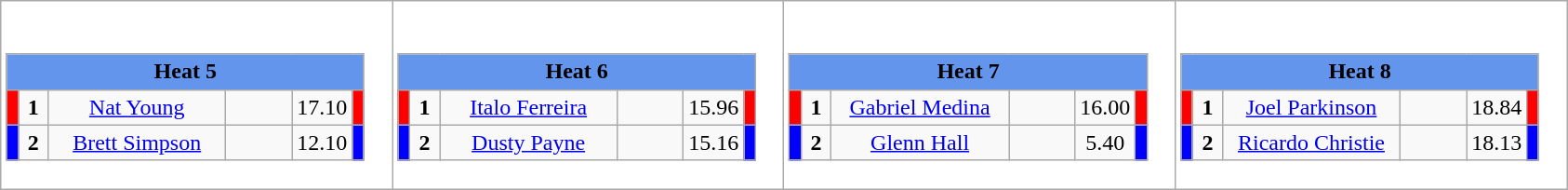<table class="wikitable" style="background:#fff;">
<tr>
<td style="margin: 1em auto;"><div><br><table class="wikitable">
<tr>
<td colspan="6"  style="text-align:center; background:#6495ed;"><strong>Heat 5</strong></td>
</tr>
<tr>
<td style="width:01px; background: #f00;"></td>
<td style="width:14px; text-align:center;"><strong>1</strong></td>
<td style="width:120px; text-align:center;"><a href='#'>Nat Young</a></td>
<td style="width:40px; text-align:center;"></td>
<td style="width:20px; text-align:center;">17.10</td>
<td style="width:01px; background: #f00;"></td>
</tr>
<tr>
<td style="width:01px; background: #00f;"></td>
<td style="width:14px; text-align:center;"><strong>2</strong></td>
<td style="width:120px; text-align:center;"><a href='#'>Brett Simpson</a></td>
<td style="width:40px; text-align:center;"></td>
<td style="width:20px; text-align:center;">12.10</td>
<td style="width:01px; background: #00f;"></td>
</tr>
</table>
</div></td>
<td style="margin: 1em auto;"><div><br><table class="wikitable">
<tr>
<td colspan="6"  style="text-align:center; background:#6495ed;"><strong>Heat 6</strong></td>
</tr>
<tr>
<td style="width:01px; background: #f00;"></td>
<td style="width:14px; text-align:center;"><strong>1</strong></td>
<td style="width:120px; text-align:center;"><a href='#'>Italo Ferreira</a></td>
<td style="width:40px; text-align:center;"></td>
<td style="width:20px; text-align:center;">15.96</td>
<td style="width:01px; background: #f00;"></td>
</tr>
<tr>
<td style="width:01px; background: #00f;"></td>
<td style="width:14px; text-align:center;"><strong>2</strong></td>
<td style="width:120px; text-align:center;"><a href='#'>Dusty Payne</a></td>
<td style="width:40px; text-align:center;"></td>
<td style="width:20px; text-align:center;">15.16</td>
<td style="width:01px; background: #00f;"></td>
</tr>
</table>
</div></td>
<td style="margin: 1em auto;"><div><br><table class="wikitable">
<tr>
<td colspan="6"  style="text-align:center; background:#6495ed;"><strong>Heat 7</strong></td>
</tr>
<tr>
<td style="width:01px; background: #f00;"></td>
<td style="width:14px; text-align:center;"><strong>1</strong></td>
<td style="width:120px; text-align:center;"><a href='#'>Gabriel Medina</a></td>
<td style="width:40px; text-align:center;"></td>
<td style="width:20px; text-align:center;">16.00</td>
<td style="width:01px; background: #f00;"></td>
</tr>
<tr>
<td style="width:01px; background: #00f;"></td>
<td style="width:14px; text-align:center;"><strong>2</strong></td>
<td style="width:120px; text-align:center;"><a href='#'>Glenn Hall</a></td>
<td style="width:40px; text-align:center;"></td>
<td style="width:20px; text-align:center;">5.40</td>
<td style="width:01px; background: #00f;"></td>
</tr>
</table>
</div></td>
<td style="margin: 1em auto;"><div><br><table class="wikitable">
<tr>
<td colspan="6"  style="text-align:center; background:#6495ed;"><strong>Heat 8</strong></td>
</tr>
<tr>
<td style="width:01px; background: #f00;"></td>
<td style="width:14px; text-align:center;"><strong>1</strong></td>
<td style="width:120px; text-align:center;"><a href='#'>Joel Parkinson</a></td>
<td style="width:40px; text-align:center;"></td>
<td style="width:20px; text-align:center;">18.84</td>
<td style="width:01px; background: #f00;"></td>
</tr>
<tr>
<td style="width:01px; background: #00f;"></td>
<td style="width:14px; text-align:center;"><strong>2</strong></td>
<td style="width:120px; text-align:center;"><a href='#'>Ricardo Christie</a></td>
<td style="width:40px; text-align:center;"></td>
<td style="width:20px; text-align:center;">18.13</td>
<td style="width:01px; background: #00f;"></td>
</tr>
</table>
</div></td>
</tr>
</table>
